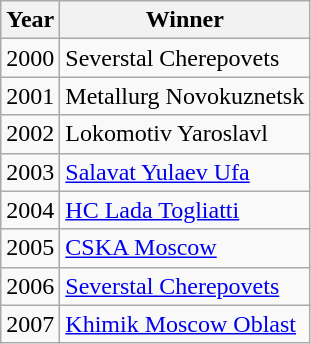<table class="wikitable">
<tr>
<th>Year</th>
<th>Winner</th>
</tr>
<tr>
<td>2000</td>
<td>Severstal Cherepovets</td>
</tr>
<tr>
<td>2001</td>
<td>Metallurg Novokuznetsk</td>
</tr>
<tr>
<td>2002</td>
<td>Lokomotiv Yaroslavl</td>
</tr>
<tr>
<td>2003</td>
<td><a href='#'>Salavat Yulaev Ufa</a></td>
</tr>
<tr>
<td>2004</td>
<td><a href='#'>HC Lada Togliatti</a></td>
</tr>
<tr>
<td>2005</td>
<td><a href='#'>CSKA Moscow</a></td>
</tr>
<tr>
<td>2006</td>
<td><a href='#'>Severstal Cherepovets</a></td>
</tr>
<tr>
<td>2007</td>
<td><a href='#'>Khimik Moscow Oblast</a></td>
</tr>
</table>
